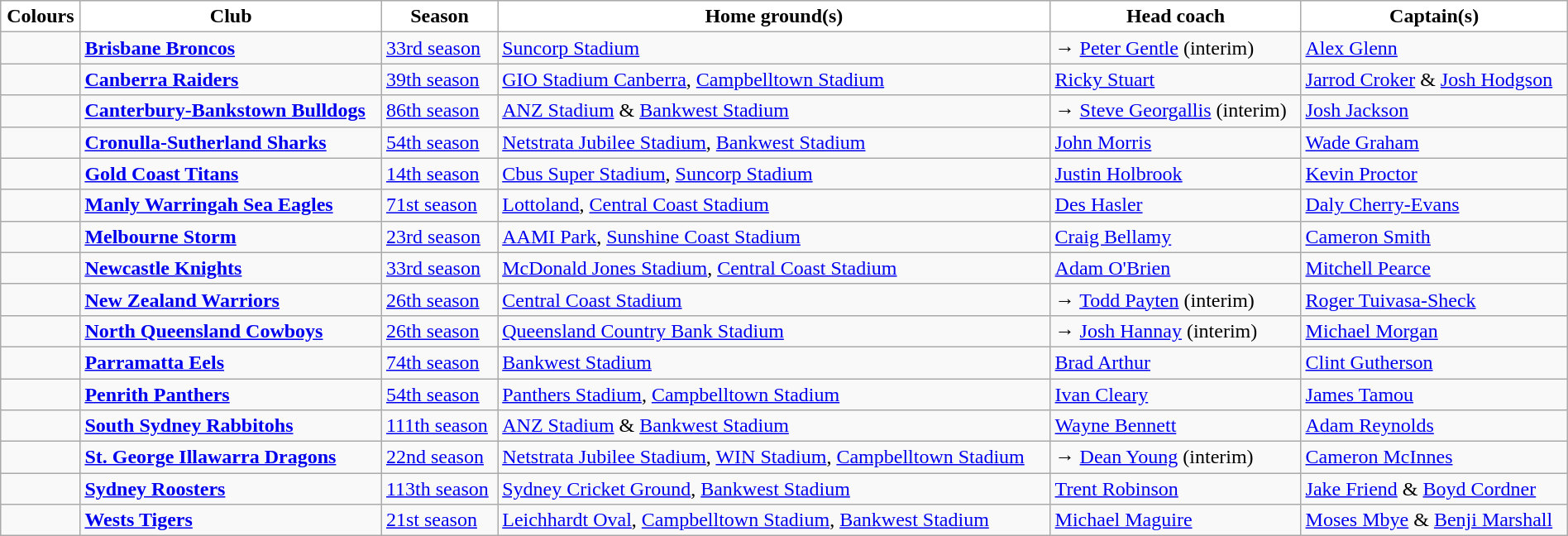<table class="wikitable" style="width:100%; text-align:left">
<tr>
<th style="background:white">Colours</th>
<th style="background:white">Club</th>
<th style="background:white">Season</th>
<th style="background:white">Home ground(s)</th>
<th style="background:white">Head coach</th>
<th style="background:white">Captain(s)</th>
</tr>
<tr>
<td></td>
<td><strong><a href='#'>Brisbane Broncos</a></strong></td>
<td><a href='#'>33rd season</a></td>
<td><a href='#'>Suncorp Stadium</a></td>
<td> → <a href='#'>Peter Gentle</a> (interim)</td>
<td><a href='#'>Alex Glenn</a></td>
</tr>
<tr>
<td></td>
<td><strong><a href='#'>Canberra Raiders</a></strong></td>
<td><a href='#'>39th season</a></td>
<td><a href='#'>GIO Stadium Canberra</a>, <a href='#'>Campbelltown Stadium</a></td>
<td><a href='#'>Ricky Stuart</a></td>
<td><a href='#'>Jarrod Croker</a> & <a href='#'>Josh Hodgson</a></td>
</tr>
<tr>
<td></td>
<td><strong><a href='#'>Canterbury-Bankstown Bulldogs</a></strong></td>
<td><a href='#'>86th season</a></td>
<td><a href='#'>ANZ Stadium</a> & <a href='#'>Bankwest Stadium</a></td>
<td> → <a href='#'>Steve Georgallis</a> (interim)</td>
<td><a href='#'>Josh Jackson</a></td>
</tr>
<tr>
<td></td>
<td><strong><a href='#'>Cronulla-Sutherland Sharks</a></strong></td>
<td><a href='#'>54th season</a></td>
<td><a href='#'>Netstrata Jubilee Stadium</a>, <a href='#'>Bankwest Stadium</a></td>
<td><a href='#'>John Morris</a></td>
<td><a href='#'>Wade Graham</a></td>
</tr>
<tr>
<td></td>
<td><strong><a href='#'>Gold Coast Titans</a></strong></td>
<td><a href='#'>14th season</a></td>
<td><a href='#'>Cbus Super Stadium</a>, <a href='#'>Suncorp Stadium</a></td>
<td><a href='#'>Justin Holbrook</a></td>
<td><a href='#'>Kevin Proctor</a></td>
</tr>
<tr>
<td></td>
<td><strong><a href='#'>Manly Warringah Sea Eagles</a></strong></td>
<td><a href='#'>71st season</a></td>
<td><a href='#'>Lottoland</a>, <a href='#'>Central Coast Stadium</a></td>
<td><a href='#'>Des Hasler</a></td>
<td><a href='#'>Daly Cherry-Evans</a></td>
</tr>
<tr>
<td></td>
<td><strong><a href='#'>Melbourne Storm</a></strong></td>
<td><a href='#'>23rd season</a></td>
<td><a href='#'>AAMI Park</a>, <a href='#'>Sunshine Coast Stadium</a></td>
<td><a href='#'>Craig Bellamy</a></td>
<td><a href='#'>Cameron Smith</a></td>
</tr>
<tr>
<td></td>
<td><strong><a href='#'>Newcastle Knights</a></strong></td>
<td><a href='#'>33rd season</a></td>
<td><a href='#'>McDonald Jones Stadium</a>, <a href='#'>Central Coast Stadium</a></td>
<td><a href='#'>Adam O'Brien</a></td>
<td><a href='#'>Mitchell Pearce</a></td>
</tr>
<tr>
<td></td>
<td><strong><a href='#'>New Zealand Warriors</a></strong></td>
<td><a href='#'>26th season</a></td>
<td><a href='#'>Central Coast Stadium</a></td>
<td> → <a href='#'>Todd Payten</a> (interim)</td>
<td><a href='#'>Roger Tuivasa-Sheck</a></td>
</tr>
<tr>
<td></td>
<td><strong><a href='#'>North Queensland Cowboys</a></strong></td>
<td><a href='#'>26th season</a></td>
<td><a href='#'>Queensland Country Bank Stadium</a></td>
<td> → <a href='#'>Josh Hannay</a> (interim)</td>
<td><a href='#'>Michael Morgan</a></td>
</tr>
<tr>
<td></td>
<td><strong><a href='#'>Parramatta Eels</a></strong></td>
<td><a href='#'>74th season</a></td>
<td><a href='#'>Bankwest Stadium</a></td>
<td><a href='#'>Brad Arthur</a></td>
<td><a href='#'>Clint Gutherson</a></td>
</tr>
<tr>
<td></td>
<td><strong><a href='#'>Penrith Panthers</a></strong></td>
<td><a href='#'>54th season</a></td>
<td><a href='#'>Panthers Stadium</a>, <a href='#'>Campbelltown Stadium</a></td>
<td><a href='#'>Ivan Cleary</a></td>
<td><a href='#'>James Tamou</a></td>
</tr>
<tr>
<td></td>
<td><strong><a href='#'>South Sydney Rabbitohs</a></strong></td>
<td><a href='#'>111th season</a></td>
<td><a href='#'>ANZ Stadium</a> & <a href='#'>Bankwest Stadium</a></td>
<td><a href='#'>Wayne Bennett</a></td>
<td><a href='#'>Adam Reynolds</a></td>
</tr>
<tr>
<td></td>
<td><strong><a href='#'>St. George Illawarra Dragons</a></strong></td>
<td><a href='#'>22nd season</a></td>
<td><a href='#'>Netstrata Jubilee Stadium</a>, <a href='#'>WIN Stadium</a>, <a href='#'>Campbelltown Stadium</a></td>
<td> → <a href='#'>Dean Young</a> (interim)</td>
<td><a href='#'>Cameron McInnes</a></td>
</tr>
<tr>
<td></td>
<td><strong><a href='#'>Sydney Roosters</a></strong></td>
<td><a href='#'>113th season</a></td>
<td><a href='#'>Sydney Cricket Ground</a>, <a href='#'>Bankwest Stadium</a></td>
<td><a href='#'>Trent Robinson</a></td>
<td><a href='#'>Jake Friend</a> & <a href='#'>Boyd Cordner</a></td>
</tr>
<tr>
<td></td>
<td><strong><a href='#'>Wests Tigers</a></strong></td>
<td><a href='#'>21st season</a></td>
<td><a href='#'>Leichhardt Oval</a>, <a href='#'>Campbelltown Stadium</a>, <a href='#'>Bankwest Stadium</a></td>
<td><a href='#'>Michael Maguire</a></td>
<td><a href='#'>Moses Mbye</a> & <a href='#'>Benji Marshall</a></td>
</tr>
</table>
